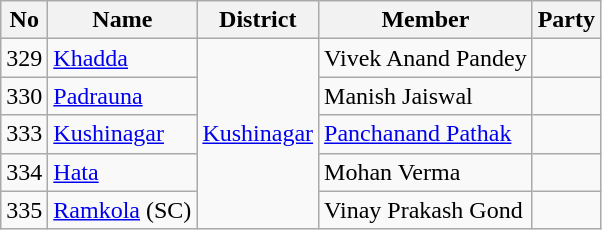<table class="wikitable sortable">
<tr>
<th>No</th>
<th>Name</th>
<th>District</th>
<th>Member</th>
<th colspan="2">Party</th>
</tr>
<tr>
<td>329</td>
<td><a href='#'>Khadda</a></td>
<td rowspan="5"><a href='#'>Kushinagar</a></td>
<td>Vivek Anand Pandey</td>
<td></td>
</tr>
<tr>
<td>330</td>
<td><a href='#'>Padrauna</a></td>
<td>Manish Jaiswal</td>
<td></td>
</tr>
<tr>
<td>333</td>
<td><a href='#'>Kushinagar</a></td>
<td><a href='#'>Panchanand Pathak</a></td>
<td></td>
</tr>
<tr>
<td>334</td>
<td><a href='#'>Hata</a></td>
<td>Mohan Verma</td>
<td></td>
</tr>
<tr>
<td>335</td>
<td><a href='#'>Ramkola</a> (SC)</td>
<td>Vinay Prakash Gond</td>
<td></td>
</tr>
</table>
